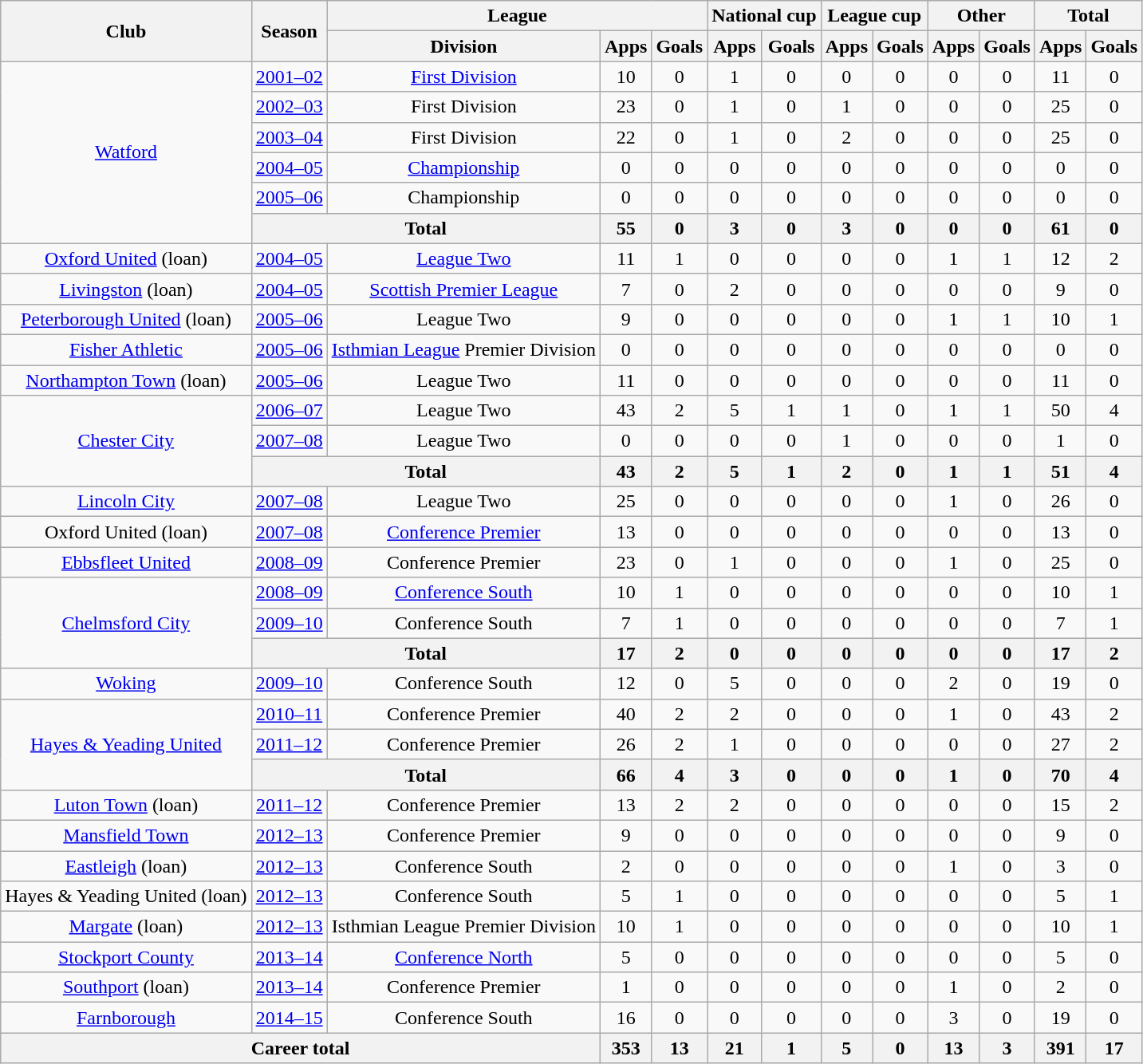<table class="wikitable" style="text-align:center">
<tr>
<th rowspan="2">Club</th>
<th rowspan="2">Season</th>
<th colspan="3">League</th>
<th colspan="2">National cup</th>
<th colspan="2">League cup</th>
<th colspan="2">Other</th>
<th colspan="2">Total</th>
</tr>
<tr>
<th>Division</th>
<th>Apps</th>
<th>Goals</th>
<th>Apps</th>
<th>Goals</th>
<th>Apps</th>
<th>Goals</th>
<th>Apps</th>
<th>Goals</th>
<th>Apps</th>
<th>Goals</th>
</tr>
<tr>
<td rowspan="6"><a href='#'>Watford</a></td>
<td><a href='#'>2001–02</a></td>
<td><a href='#'>First Division</a></td>
<td>10</td>
<td>0</td>
<td>1</td>
<td>0</td>
<td>0</td>
<td>0</td>
<td>0</td>
<td>0</td>
<td>11</td>
<td>0</td>
</tr>
<tr>
<td><a href='#'>2002–03</a></td>
<td>First Division</td>
<td>23</td>
<td>0</td>
<td>1</td>
<td>0</td>
<td>1</td>
<td>0</td>
<td>0</td>
<td>0</td>
<td>25</td>
<td>0</td>
</tr>
<tr>
<td><a href='#'>2003–04</a></td>
<td>First Division</td>
<td>22</td>
<td>0</td>
<td>1</td>
<td>0</td>
<td>2</td>
<td>0</td>
<td>0</td>
<td>0</td>
<td>25</td>
<td>0</td>
</tr>
<tr>
<td><a href='#'>2004–05</a></td>
<td><a href='#'>Championship</a></td>
<td>0</td>
<td>0</td>
<td>0</td>
<td>0</td>
<td>0</td>
<td>0</td>
<td>0</td>
<td>0</td>
<td>0</td>
<td>0</td>
</tr>
<tr>
<td><a href='#'>2005–06</a></td>
<td>Championship</td>
<td>0</td>
<td>0</td>
<td>0</td>
<td>0</td>
<td>0</td>
<td>0</td>
<td>0</td>
<td>0</td>
<td>0</td>
<td>0</td>
</tr>
<tr>
<th colspan="2">Total</th>
<th>55</th>
<th>0</th>
<th>3</th>
<th>0</th>
<th>3</th>
<th>0</th>
<th>0</th>
<th>0</th>
<th>61</th>
<th>0</th>
</tr>
<tr>
<td><a href='#'>Oxford United</a> (loan)</td>
<td><a href='#'>2004–05</a></td>
<td><a href='#'>League Two</a></td>
<td>11</td>
<td>1</td>
<td>0</td>
<td>0</td>
<td>0</td>
<td>0</td>
<td>1</td>
<td>1</td>
<td>12</td>
<td>2</td>
</tr>
<tr>
<td><a href='#'>Livingston</a> (loan)</td>
<td><a href='#'>2004–05</a></td>
<td><a href='#'>Scottish Premier League</a></td>
<td>7</td>
<td>0</td>
<td>2</td>
<td>0</td>
<td>0</td>
<td>0</td>
<td>0</td>
<td>0</td>
<td>9</td>
<td>0</td>
</tr>
<tr>
<td><a href='#'>Peterborough United</a> (loan)</td>
<td><a href='#'>2005–06</a></td>
<td>League Two</td>
<td>9</td>
<td>0</td>
<td>0</td>
<td>0</td>
<td>0</td>
<td>0</td>
<td>1</td>
<td>1</td>
<td>10</td>
<td>1</td>
</tr>
<tr>
<td><a href='#'>Fisher Athletic</a></td>
<td><a href='#'>2005–06</a></td>
<td><a href='#'>Isthmian League</a> Premier Division</td>
<td>0</td>
<td>0</td>
<td>0</td>
<td>0</td>
<td>0</td>
<td>0</td>
<td>0</td>
<td>0</td>
<td>0</td>
<td>0</td>
</tr>
<tr>
<td><a href='#'>Northampton Town</a> (loan)</td>
<td><a href='#'>2005–06</a></td>
<td>League Two</td>
<td>11</td>
<td>0</td>
<td>0</td>
<td>0</td>
<td>0</td>
<td>0</td>
<td>0</td>
<td>0</td>
<td>11</td>
<td>0</td>
</tr>
<tr>
<td rowspan="3"><a href='#'>Chester City</a></td>
<td><a href='#'>2006–07</a></td>
<td>League Two</td>
<td>43</td>
<td>2</td>
<td>5</td>
<td>1</td>
<td>1</td>
<td>0</td>
<td>1</td>
<td>1</td>
<td>50</td>
<td>4</td>
</tr>
<tr>
<td><a href='#'>2007–08</a></td>
<td>League Two</td>
<td>0</td>
<td>0</td>
<td>0</td>
<td>0</td>
<td>1</td>
<td>0</td>
<td>0</td>
<td>0</td>
<td>1</td>
<td>0</td>
</tr>
<tr>
<th colspan="2">Total</th>
<th>43</th>
<th>2</th>
<th>5</th>
<th>1</th>
<th>2</th>
<th>0</th>
<th>1</th>
<th>1</th>
<th>51</th>
<th>4</th>
</tr>
<tr>
<td><a href='#'>Lincoln City</a></td>
<td><a href='#'>2007–08</a></td>
<td>League Two</td>
<td>25</td>
<td>0</td>
<td>0</td>
<td>0</td>
<td>0</td>
<td>0</td>
<td>1</td>
<td>0</td>
<td>26</td>
<td>0</td>
</tr>
<tr>
<td>Oxford United (loan)</td>
<td><a href='#'>2007–08</a></td>
<td><a href='#'>Conference Premier</a></td>
<td>13</td>
<td>0</td>
<td>0</td>
<td>0</td>
<td>0</td>
<td>0</td>
<td>0</td>
<td>0</td>
<td>13</td>
<td>0</td>
</tr>
<tr>
<td><a href='#'>Ebbsfleet United</a></td>
<td><a href='#'>2008–09</a></td>
<td>Conference Premier</td>
<td>23</td>
<td>0</td>
<td>1</td>
<td>0</td>
<td>0</td>
<td>0</td>
<td>1</td>
<td>0</td>
<td>25</td>
<td>0</td>
</tr>
<tr>
<td rowspan="3"><a href='#'>Chelmsford City</a></td>
<td><a href='#'>2008–09</a></td>
<td><a href='#'>Conference South</a></td>
<td>10</td>
<td>1</td>
<td>0</td>
<td>0</td>
<td>0</td>
<td>0</td>
<td>0</td>
<td>0</td>
<td>10</td>
<td>1</td>
</tr>
<tr>
<td><a href='#'>2009–10</a></td>
<td>Conference South</td>
<td>7</td>
<td>1</td>
<td>0</td>
<td>0</td>
<td>0</td>
<td>0</td>
<td>0</td>
<td>0</td>
<td>7</td>
<td>1</td>
</tr>
<tr>
<th colspan="2">Total</th>
<th>17</th>
<th>2</th>
<th>0</th>
<th>0</th>
<th>0</th>
<th>0</th>
<th>0</th>
<th>0</th>
<th>17</th>
<th>2</th>
</tr>
<tr>
<td><a href='#'>Woking</a></td>
<td><a href='#'>2009–10</a></td>
<td>Conference South</td>
<td>12</td>
<td>0</td>
<td>5</td>
<td>0</td>
<td>0</td>
<td>0</td>
<td>2</td>
<td>0</td>
<td>19</td>
<td>0</td>
</tr>
<tr>
<td rowspan="3"><a href='#'>Hayes & Yeading United</a></td>
<td><a href='#'>2010–11</a></td>
<td>Conference Premier</td>
<td>40</td>
<td>2</td>
<td>2</td>
<td>0</td>
<td>0</td>
<td>0</td>
<td>1</td>
<td>0</td>
<td>43</td>
<td>2</td>
</tr>
<tr>
<td><a href='#'>2011–12</a></td>
<td>Conference Premier</td>
<td>26</td>
<td>2</td>
<td>1</td>
<td>0</td>
<td>0</td>
<td>0</td>
<td>0</td>
<td>0</td>
<td>27</td>
<td>2</td>
</tr>
<tr>
<th colspan="2">Total</th>
<th>66</th>
<th>4</th>
<th>3</th>
<th>0</th>
<th>0</th>
<th>0</th>
<th>1</th>
<th>0</th>
<th>70</th>
<th>4</th>
</tr>
<tr>
<td><a href='#'>Luton Town</a> (loan)</td>
<td><a href='#'>2011–12</a></td>
<td>Conference Premier</td>
<td>13</td>
<td>2</td>
<td>2</td>
<td>0</td>
<td>0</td>
<td>0</td>
<td>0</td>
<td>0</td>
<td>15</td>
<td>2</td>
</tr>
<tr>
<td><a href='#'>Mansfield Town</a></td>
<td><a href='#'>2012–13</a></td>
<td>Conference Premier</td>
<td>9</td>
<td>0</td>
<td>0</td>
<td>0</td>
<td>0</td>
<td>0</td>
<td>0</td>
<td>0</td>
<td>9</td>
<td>0</td>
</tr>
<tr>
<td><a href='#'>Eastleigh</a> (loan)</td>
<td><a href='#'>2012–13</a></td>
<td>Conference South</td>
<td>2</td>
<td>0</td>
<td>0</td>
<td>0</td>
<td>0</td>
<td>0</td>
<td>1</td>
<td>0</td>
<td>3</td>
<td>0</td>
</tr>
<tr>
<td>Hayes & Yeading United (loan)</td>
<td><a href='#'>2012–13</a></td>
<td>Conference South</td>
<td>5</td>
<td>1</td>
<td>0</td>
<td>0</td>
<td>0</td>
<td>0</td>
<td>0</td>
<td>0</td>
<td>5</td>
<td>1</td>
</tr>
<tr>
<td><a href='#'>Margate</a> (loan)</td>
<td><a href='#'>2012–13</a></td>
<td>Isthmian League Premier Division</td>
<td>10</td>
<td>1</td>
<td>0</td>
<td>0</td>
<td>0</td>
<td>0</td>
<td>0</td>
<td>0</td>
<td>10</td>
<td>1</td>
</tr>
<tr>
<td><a href='#'>Stockport County</a></td>
<td><a href='#'>2013–14</a></td>
<td><a href='#'>Conference North</a></td>
<td>5</td>
<td>0</td>
<td>0</td>
<td>0</td>
<td>0</td>
<td>0</td>
<td>0</td>
<td>0</td>
<td>5</td>
<td>0</td>
</tr>
<tr>
<td><a href='#'>Southport</a> (loan)</td>
<td><a href='#'>2013–14</a></td>
<td>Conference Premier</td>
<td>1</td>
<td>0</td>
<td>0</td>
<td>0</td>
<td>0</td>
<td>0</td>
<td>1</td>
<td>0</td>
<td>2</td>
<td>0</td>
</tr>
<tr>
<td><a href='#'>Farnborough</a></td>
<td><a href='#'>2014–15</a></td>
<td>Conference South</td>
<td>16</td>
<td>0</td>
<td>0</td>
<td>0</td>
<td>0</td>
<td>0</td>
<td>3</td>
<td>0</td>
<td>19</td>
<td>0</td>
</tr>
<tr>
<th colspan="3">Career total</th>
<th>353</th>
<th>13</th>
<th>21</th>
<th>1</th>
<th>5</th>
<th>0</th>
<th>13</th>
<th>3</th>
<th>391</th>
<th>17</th>
</tr>
</table>
